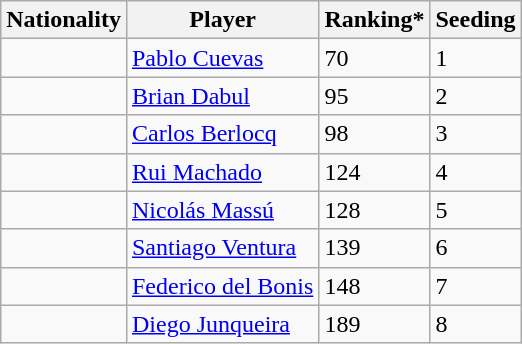<table class="wikitable" border="1">
<tr>
<th>Nationality</th>
<th>Player</th>
<th>Ranking*</th>
<th>Seeding</th>
</tr>
<tr>
<td></td>
<td><a href='#'>Pablo Cuevas</a></td>
<td>70</td>
<td>1</td>
</tr>
<tr>
<td></td>
<td><a href='#'>Brian Dabul</a></td>
<td>95</td>
<td>2</td>
</tr>
<tr>
<td></td>
<td><a href='#'>Carlos Berlocq</a></td>
<td>98</td>
<td>3</td>
</tr>
<tr>
<td></td>
<td><a href='#'>Rui Machado</a></td>
<td>124</td>
<td>4</td>
</tr>
<tr>
<td></td>
<td><a href='#'>Nicolás Massú</a></td>
<td>128</td>
<td>5</td>
</tr>
<tr>
<td></td>
<td><a href='#'>Santiago Ventura</a></td>
<td>139</td>
<td>6</td>
</tr>
<tr>
<td></td>
<td><a href='#'>Federico del Bonis</a></td>
<td>148</td>
<td>7</td>
</tr>
<tr>
<td></td>
<td><a href='#'>Diego Junqueira</a></td>
<td>189</td>
<td>8</td>
</tr>
</table>
